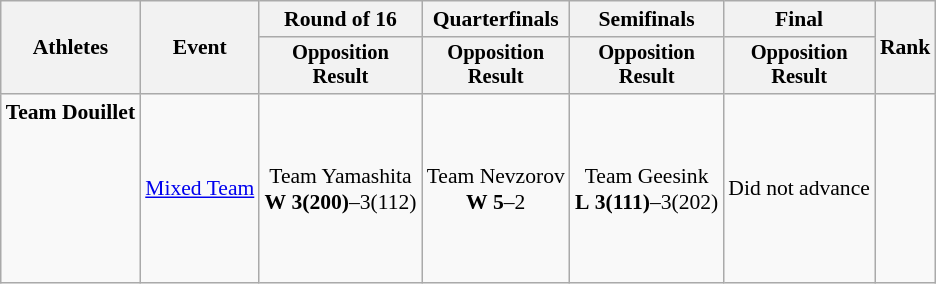<table class="wikitable" style="font-size:90%">
<tr>
<th rowspan="2">Athletes</th>
<th rowspan="2">Event</th>
<th>Round of 16</th>
<th>Quarterfinals</th>
<th>Semifinals</th>
<th>Final</th>
<th rowspan=2>Rank</th>
</tr>
<tr style="font-size:95%">
<th>Opposition<br>Result</th>
<th>Opposition<br>Result</th>
<th>Opposition<br>Result</th>
<th>Opposition<br>Result</th>
</tr>
<tr align=center>
<td align=left><strong>Team Douillet</strong><br><strong><br><br><br><br><br><br></strong></td>
<td align=left><a href='#'>Mixed Team</a></td>
<td>Team Yamashita<br><strong>W</strong> <strong>3(200)</strong>–3(112)</td>
<td>Team Nevzorov<br><strong>W</strong> <strong>5</strong>–2</td>
<td>Team Geesink<br><strong>L</strong> <strong>3(111)</strong>–3(202)</td>
<td>Did not advance</td>
<td></td>
</tr>
</table>
